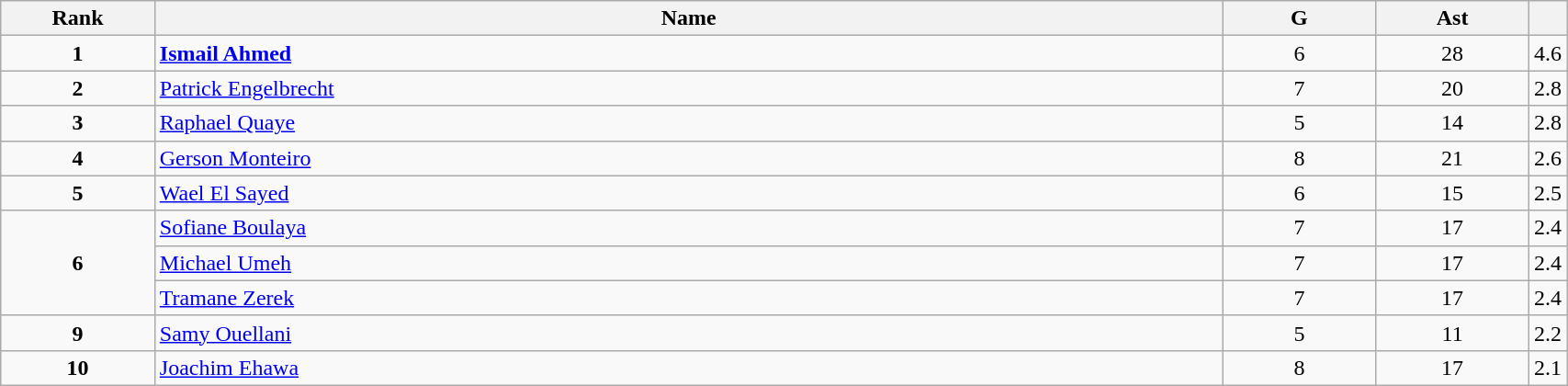<table class="wikitable" style="width:90%;">
<tr>
<th style="width:10%;">Rank</th>
<th style="width:70%;">Name</th>
<th style="width:10%;">G</th>
<th style="width:10%;">Ast</th>
<th style="width:10%;"></th>
</tr>
<tr align=center>
<td><strong>1</strong></td>
<td align=left> <strong><a href='#'>Ismail Ahmed</a></strong></td>
<td>6</td>
<td>28</td>
<td>4.6</td>
</tr>
<tr align=center>
<td><strong>2</strong></td>
<td align=left> <a href='#'>Patrick Engelbrecht</a></td>
<td>7</td>
<td>20</td>
<td>2.8</td>
</tr>
<tr align=center>
<td><strong>3</strong></td>
<td align=left> <a href='#'>Raphael Quaye</a></td>
<td>5</td>
<td>14</td>
<td>2.8</td>
</tr>
<tr align=center>
<td><strong>4</strong></td>
<td align=left> <a href='#'>Gerson Monteiro</a></td>
<td>8</td>
<td>21</td>
<td>2.6</td>
</tr>
<tr align=center>
<td><strong>5</strong></td>
<td align=left> <a href='#'>Wael El Sayed</a></td>
<td>6</td>
<td>15</td>
<td>2.5</td>
</tr>
<tr align=center>
<td rowspan=3><strong>6</strong></td>
<td align=left> <a href='#'>Sofiane Boulaya</a></td>
<td>7</td>
<td>17</td>
<td>2.4</td>
</tr>
<tr align=center>
<td align=left> <a href='#'>Michael Umeh</a></td>
<td>7</td>
<td>17</td>
<td>2.4</td>
</tr>
<tr align=center>
<td align=left> <a href='#'>Tramane Zerek</a></td>
<td>7</td>
<td>17</td>
<td>2.4</td>
</tr>
<tr align=center>
<td><strong>9</strong></td>
<td align=left> <a href='#'>Samy Ouellani</a></td>
<td>5</td>
<td>11</td>
<td>2.2</td>
</tr>
<tr align=center>
<td><strong>10</strong></td>
<td align=left> <a href='#'>Joachim Ehawa</a></td>
<td>8</td>
<td>17</td>
<td>2.1</td>
</tr>
</table>
